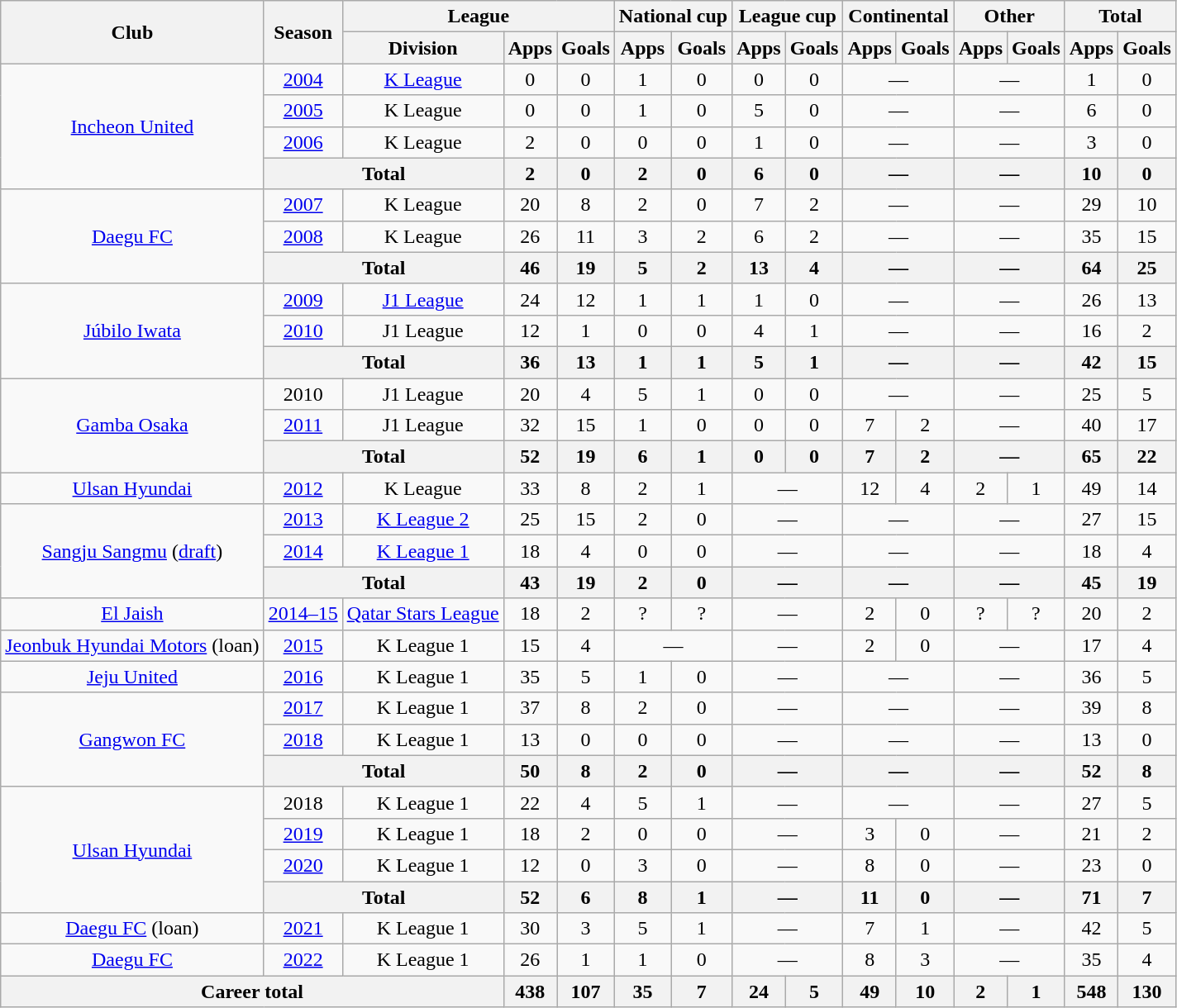<table class="wikitable" style="text-align:center">
<tr>
<th rowspan="2">Club</th>
<th rowspan="2">Season</th>
<th colspan="3">League</th>
<th colspan="2">National cup</th>
<th colspan="2">League cup</th>
<th colspan="2">Continental</th>
<th colspan="2">Other</th>
<th colspan="2">Total</th>
</tr>
<tr>
<th>Division</th>
<th>Apps</th>
<th>Goals</th>
<th>Apps</th>
<th>Goals</th>
<th>Apps</th>
<th>Goals</th>
<th>Apps</th>
<th>Goals</th>
<th>Apps</th>
<th>Goals</th>
<th>Apps</th>
<th>Goals</th>
</tr>
<tr>
<td rowspan="4"><a href='#'>Incheon United</a></td>
<td><a href='#'>2004</a></td>
<td><a href='#'>K League</a></td>
<td>0</td>
<td>0</td>
<td>1</td>
<td>0</td>
<td>0</td>
<td>0</td>
<td colspan="2">—</td>
<td colspan="2">—</td>
<td>1</td>
<td>0</td>
</tr>
<tr>
<td><a href='#'>2005</a></td>
<td>K League</td>
<td>0</td>
<td>0</td>
<td>1</td>
<td>0</td>
<td>5</td>
<td>0</td>
<td colspan="2">—</td>
<td colspan="2">—</td>
<td>6</td>
<td>0</td>
</tr>
<tr>
<td><a href='#'>2006</a></td>
<td>K League</td>
<td>2</td>
<td>0</td>
<td>0</td>
<td>0</td>
<td>1</td>
<td>0</td>
<td colspan="2">—</td>
<td colspan="2">—</td>
<td>3</td>
<td>0</td>
</tr>
<tr>
<th colspan="2">Total</th>
<th>2</th>
<th>0</th>
<th>2</th>
<th>0</th>
<th>6</th>
<th>0</th>
<th colspan="2">—</th>
<th colspan="2">—</th>
<th>10</th>
<th>0</th>
</tr>
<tr>
<td rowspan="3"><a href='#'>Daegu FC</a></td>
<td><a href='#'>2007</a></td>
<td>K League</td>
<td>20</td>
<td>8</td>
<td>2</td>
<td>0</td>
<td>7</td>
<td>2</td>
<td colspan="2">—</td>
<td colspan="2">—</td>
<td>29</td>
<td>10</td>
</tr>
<tr>
<td><a href='#'>2008</a></td>
<td>K League</td>
<td>26</td>
<td>11</td>
<td>3</td>
<td>2</td>
<td>6</td>
<td>2</td>
<td colspan="2">—</td>
<td colspan="2">—</td>
<td>35</td>
<td>15</td>
</tr>
<tr>
<th colspan="2">Total</th>
<th>46</th>
<th>19</th>
<th>5</th>
<th>2</th>
<th>13</th>
<th>4</th>
<th colspan="2">—</th>
<th colspan="2">—</th>
<th>64</th>
<th>25</th>
</tr>
<tr>
<td rowspan="3"><a href='#'>Júbilo Iwata</a></td>
<td><a href='#'>2009</a></td>
<td><a href='#'>J1 League</a></td>
<td>24</td>
<td>12</td>
<td>1</td>
<td>1</td>
<td>1</td>
<td>0</td>
<td colspan="2">—</td>
<td colspan="2">—</td>
<td>26</td>
<td>13</td>
</tr>
<tr>
<td><a href='#'>2010</a></td>
<td>J1 League</td>
<td>12</td>
<td>1</td>
<td>0</td>
<td>0</td>
<td>4</td>
<td>1</td>
<td colspan="2">—</td>
<td colspan="2">—</td>
<td>16</td>
<td>2</td>
</tr>
<tr>
<th colspan="2">Total</th>
<th>36</th>
<th>13</th>
<th>1</th>
<th>1</th>
<th>5</th>
<th>1</th>
<th colspan="2">—</th>
<th colspan="2">—</th>
<th>42</th>
<th>15</th>
</tr>
<tr>
<td rowspan="3"><a href='#'>Gamba Osaka</a></td>
<td>2010</td>
<td>J1 League</td>
<td>20</td>
<td>4</td>
<td>5</td>
<td>1</td>
<td>0</td>
<td>0</td>
<td colspan="2">—</td>
<td colspan="2">—</td>
<td>25</td>
<td>5</td>
</tr>
<tr>
<td><a href='#'>2011</a></td>
<td>J1 League</td>
<td>32</td>
<td>15</td>
<td>1</td>
<td>0</td>
<td>0</td>
<td>0</td>
<td>7</td>
<td>2</td>
<td colspan="2">—</td>
<td>40</td>
<td>17</td>
</tr>
<tr>
<th colspan="2">Total</th>
<th>52</th>
<th>19</th>
<th>6</th>
<th>1</th>
<th>0</th>
<th>0</th>
<th>7</th>
<th>2</th>
<th colspan="2">—</th>
<th>65</th>
<th>22</th>
</tr>
<tr>
<td><a href='#'>Ulsan Hyundai</a></td>
<td><a href='#'>2012</a></td>
<td>K League</td>
<td>33</td>
<td>8</td>
<td>2</td>
<td>1</td>
<td colspan="2">—</td>
<td>12</td>
<td>4</td>
<td>2</td>
<td>1</td>
<td>49</td>
<td>14</td>
</tr>
<tr>
<td rowspan="3"><a href='#'>Sangju Sangmu</a> (<a href='#'>draft</a>)</td>
<td><a href='#'>2013</a></td>
<td><a href='#'>K League 2</a></td>
<td>25</td>
<td>15</td>
<td>2</td>
<td>0</td>
<td colspan="2">—</td>
<td colspan="2">—</td>
<td colspan="2">—</td>
<td>27</td>
<td>15</td>
</tr>
<tr>
<td><a href='#'>2014</a></td>
<td><a href='#'>K League 1</a></td>
<td>18</td>
<td>4</td>
<td>0</td>
<td>0</td>
<td colspan="2">—</td>
<td colspan="2">—</td>
<td colspan="2">—</td>
<td>18</td>
<td>4</td>
</tr>
<tr>
<th colspan="2">Total</th>
<th>43</th>
<th>19</th>
<th>2</th>
<th>0</th>
<th colspan="2">—</th>
<th colspan="2">—</th>
<th colspan="2">—</th>
<th>45</th>
<th>19</th>
</tr>
<tr>
<td><a href='#'>El Jaish</a></td>
<td><a href='#'>2014–15</a></td>
<td><a href='#'>Qatar Stars League</a></td>
<td>18</td>
<td>2</td>
<td>?</td>
<td>?</td>
<td colspan="2">—</td>
<td>2</td>
<td>0</td>
<td>?</td>
<td>?</td>
<td>20</td>
<td>2</td>
</tr>
<tr>
<td><a href='#'>Jeonbuk Hyundai Motors</a> (loan)</td>
<td><a href='#'>2015</a></td>
<td>K League 1</td>
<td>15</td>
<td>4</td>
<td colspan="2">—</td>
<td colspan="2">—</td>
<td>2</td>
<td>0</td>
<td colspan="2">—</td>
<td>17</td>
<td>4</td>
</tr>
<tr>
<td><a href='#'>Jeju United</a></td>
<td><a href='#'>2016</a></td>
<td>K League 1</td>
<td>35</td>
<td>5</td>
<td>1</td>
<td>0</td>
<td colspan="2">—</td>
<td colspan="2">—</td>
<td colspan="2">—</td>
<td>36</td>
<td>5</td>
</tr>
<tr>
<td rowspan="3"><a href='#'>Gangwon FC</a></td>
<td><a href='#'>2017</a></td>
<td>K League 1</td>
<td>37</td>
<td>8</td>
<td>2</td>
<td>0</td>
<td colspan="2">—</td>
<td colspan="2">—</td>
<td colspan="2">—</td>
<td>39</td>
<td>8</td>
</tr>
<tr>
<td><a href='#'>2018</a></td>
<td>K League 1</td>
<td>13</td>
<td>0</td>
<td>0</td>
<td>0</td>
<td colspan="2">—</td>
<td colspan="2">—</td>
<td colspan="2">—</td>
<td>13</td>
<td>0</td>
</tr>
<tr>
<th colspan="2">Total</th>
<th>50</th>
<th>8</th>
<th>2</th>
<th>0</th>
<th colspan="2">—</th>
<th colspan="2">—</th>
<th colspan="2">—</th>
<th>52</th>
<th>8</th>
</tr>
<tr>
<td rowspan="4"><a href='#'>Ulsan Hyundai</a></td>
<td>2018</td>
<td>K League 1</td>
<td>22</td>
<td>4</td>
<td>5</td>
<td>1</td>
<td colspan="2">—</td>
<td colspan="2">—</td>
<td colspan="2">—</td>
<td>27</td>
<td>5</td>
</tr>
<tr>
<td><a href='#'>2019</a></td>
<td>K League 1</td>
<td>18</td>
<td>2</td>
<td>0</td>
<td>0</td>
<td colspan="2">—</td>
<td>3</td>
<td>0</td>
<td colspan="2">—</td>
<td>21</td>
<td>2</td>
</tr>
<tr>
<td><a href='#'>2020</a></td>
<td>K League 1</td>
<td>12</td>
<td>0</td>
<td>3</td>
<td>0</td>
<td colspan="2">—</td>
<td>8</td>
<td>0</td>
<td colspan="2">—</td>
<td>23</td>
<td>0</td>
</tr>
<tr>
<th colspan="2">Total</th>
<th>52</th>
<th>6</th>
<th>8</th>
<th>1</th>
<th colspan="2">—</th>
<th>11</th>
<th>0</th>
<th colspan="2">—</th>
<th>71</th>
<th>7</th>
</tr>
<tr>
<td><a href='#'>Daegu FC</a> (loan)</td>
<td><a href='#'>2021</a></td>
<td>K League 1</td>
<td>30</td>
<td>3</td>
<td>5</td>
<td>1</td>
<td colspan="2">—</td>
<td>7</td>
<td>1</td>
<td colspan="2">—</td>
<td>42</td>
<td>5</td>
</tr>
<tr>
<td><a href='#'>Daegu FC</a></td>
<td><a href='#'>2022</a></td>
<td>K League 1</td>
<td>26</td>
<td>1</td>
<td>1</td>
<td>0</td>
<td colspan="2">—</td>
<td>8</td>
<td>3</td>
<td colspan="2">—</td>
<td>35</td>
<td>4</td>
</tr>
<tr>
<th colspan="3">Career total</th>
<th>438</th>
<th>107</th>
<th>35</th>
<th>7</th>
<th>24</th>
<th>5</th>
<th>49</th>
<th>10</th>
<th>2</th>
<th>1</th>
<th>548</th>
<th>130</th>
</tr>
</table>
